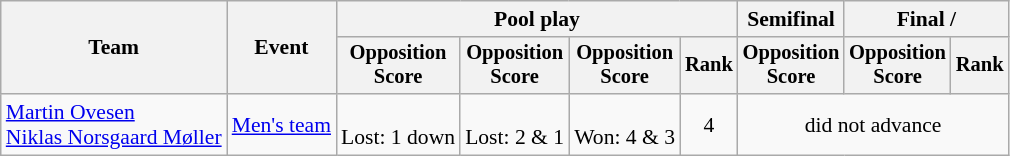<table class="wikitable" style="font-size:90%">
<tr>
<th rowspan=2>Team</th>
<th rowspan=2>Event</th>
<th colspan=4>Pool play</th>
<th>Semifinal</th>
<th colspan=2>Final / </th>
</tr>
<tr style="font-size:95%">
<th>Opposition<br>Score</th>
<th>Opposition<br>Score</th>
<th>Opposition<br>Score</th>
<th>Rank</th>
<th>Opposition<br>Score</th>
<th>Opposition<br>Score</th>
<th>Rank</th>
</tr>
<tr align=center>
<td align=left><a href='#'>Martin Ovesen</a><br><a href='#'>Niklas Norsgaard Møller</a></td>
<td align=left><a href='#'>Men's team</a></td>
<td><br>Lost: 1 down</td>
<td><br>Lost: 2 & 1</td>
<td><br>Won: 4 & 3</td>
<td align=center>4</td>
<td colspan=3>did not advance</td>
</tr>
</table>
